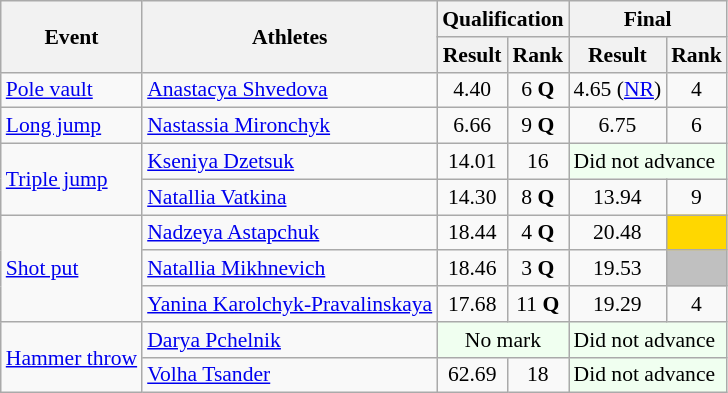<table class="wikitable" border="1" style="font-size:90%">
<tr>
<th rowspan=2>Event</th>
<th rowspan=2>Athletes</th>
<th colspan=2>Qualification</th>
<th colspan=2>Final</th>
</tr>
<tr>
<th>Result</th>
<th>Rank</th>
<th>Result</th>
<th>Rank</th>
</tr>
<tr>
<td><a href='#'>Pole vault</a></td>
<td><a href='#'>Anastacya Shvedova</a></td>
<td align=center>4.40</td>
<td align=center>6 <strong>Q</strong></td>
<td align=center>4.65 (<a href='#'>NR</a>)</td>
<td align=center>4</td>
</tr>
<tr>
<td><a href='#'>Long jump</a></td>
<td><a href='#'>Nastassia Mironchyk</a></td>
<td align=center>6.66</td>
<td align=center>9 <strong>Q</strong></td>
<td align=center>6.75</td>
<td align=center>6</td>
</tr>
<tr>
<td rowspan=2><a href='#'>Triple jump</a></td>
<td><a href='#'>Kseniya Dzetsuk</a></td>
<td align=center>14.01</td>
<td align=center>16</td>
<td colspan="2" bgcolor=honeydew>Did not advance</td>
</tr>
<tr>
<td><a href='#'>Natallia Vatkina</a></td>
<td align=center>14.30</td>
<td align=center>8 <strong>Q</strong></td>
<td align=center>13.94</td>
<td align=center>9</td>
</tr>
<tr>
<td rowspan=3><a href='#'>Shot put</a></td>
<td><a href='#'>Nadzeya Astapchuk</a></td>
<td align=center>18.44</td>
<td align=center>4 <strong>Q</strong></td>
<td align=center>20.48</td>
<td align=center bgcolor=gold></td>
</tr>
<tr>
<td><a href='#'>Natallia Mikhnevich</a></td>
<td align=center>18.46</td>
<td align=center>3 <strong>Q</strong></td>
<td align=center>19.53</td>
<td align=center bgcolor=silver></td>
</tr>
<tr>
<td><a href='#'>Yanina Karolchyk-Pravalinskaya</a></td>
<td align=center>17.68</td>
<td align=center>11 <strong>Q</strong></td>
<td align=center>19.29</td>
<td align=center>4</td>
</tr>
<tr>
<td rowspan=2><a href='#'>Hammer throw</a></td>
<td><a href='#'>Darya Pchelnik</a></td>
<td colspan="2" align=center bgcolor=honeydew>No mark</td>
<td colspan="2" bgcolor=honeydew>Did not advance</td>
</tr>
<tr>
<td><a href='#'>Volha Tsander</a></td>
<td align=center>62.69</td>
<td align=center>18</td>
<td colspan="2" bgcolor=honeydew>Did not advance</td>
</tr>
</table>
